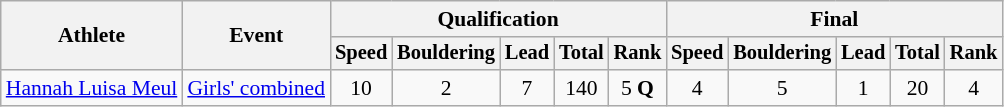<table class="wikitable" style="font-size:90%">
<tr>
<th rowspan=2>Athlete</th>
<th rowspan=2>Event</th>
<th colspan=5>Qualification</th>
<th colspan=5>Final</th>
</tr>
<tr style="font-size:95%">
<th>Speed</th>
<th>Bouldering</th>
<th>Lead</th>
<th>Total</th>
<th>Rank</th>
<th>Speed</th>
<th>Bouldering</th>
<th>Lead</th>
<th>Total</th>
<th>Rank</th>
</tr>
<tr align=center>
<td align=left><a href='#'>Hannah Luisa Meul</a></td>
<td rowspan=2 align=left><a href='#'>Girls' combined</a></td>
<td>10</td>
<td>2</td>
<td>7</td>
<td>140</td>
<td>5 <strong>Q</strong></td>
<td>4</td>
<td>5</td>
<td>1</td>
<td>20</td>
<td>4</td>
</tr>
</table>
